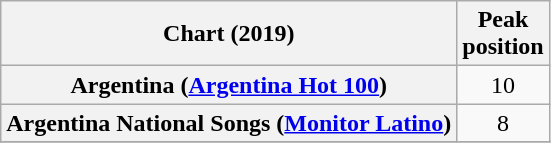<table class="wikitable sortable plainrowheaders" style="text-align:center">
<tr>
<th scope="col">Chart (2019)</th>
<th scope="col">Peak<br>position</th>
</tr>
<tr>
<th scope="row">Argentina (<a href='#'>Argentina Hot 100</a>)</th>
<td>10</td>
</tr>
<tr>
<th scope="row">Argentina National Songs (<a href='#'>Monitor Latino</a>)</th>
<td>8</td>
</tr>
<tr>
</tr>
</table>
